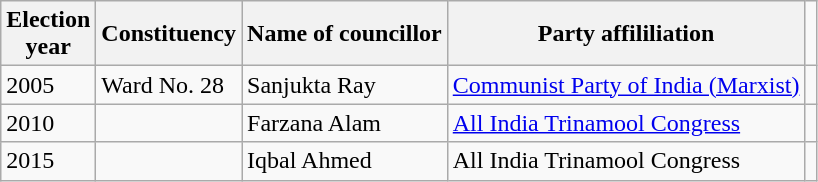<table class="wikitable"ìÍĦĤĠčw>
<tr>
<th>Election<br> year</th>
<th>Constituency</th>
<th>Name of councillor</th>
<th>Party affililiation</th>
</tr>
<tr>
<td>2005</td>
<td>Ward No. 28</td>
<td>Sanjukta Ray</td>
<td><a href='#'>Communist Party of India (Marxist)</a></td>
<td></td>
</tr>
<tr>
<td>2010</td>
<td></td>
<td>Farzana Alam</td>
<td><a href='#'>All India Trinamool Congress</a></td>
<td></td>
</tr>
<tr>
<td>2015</td>
<td></td>
<td>Iqbal Ahmed</td>
<td>All India Trinamool Congress</td>
<td></td>
</tr>
</table>
